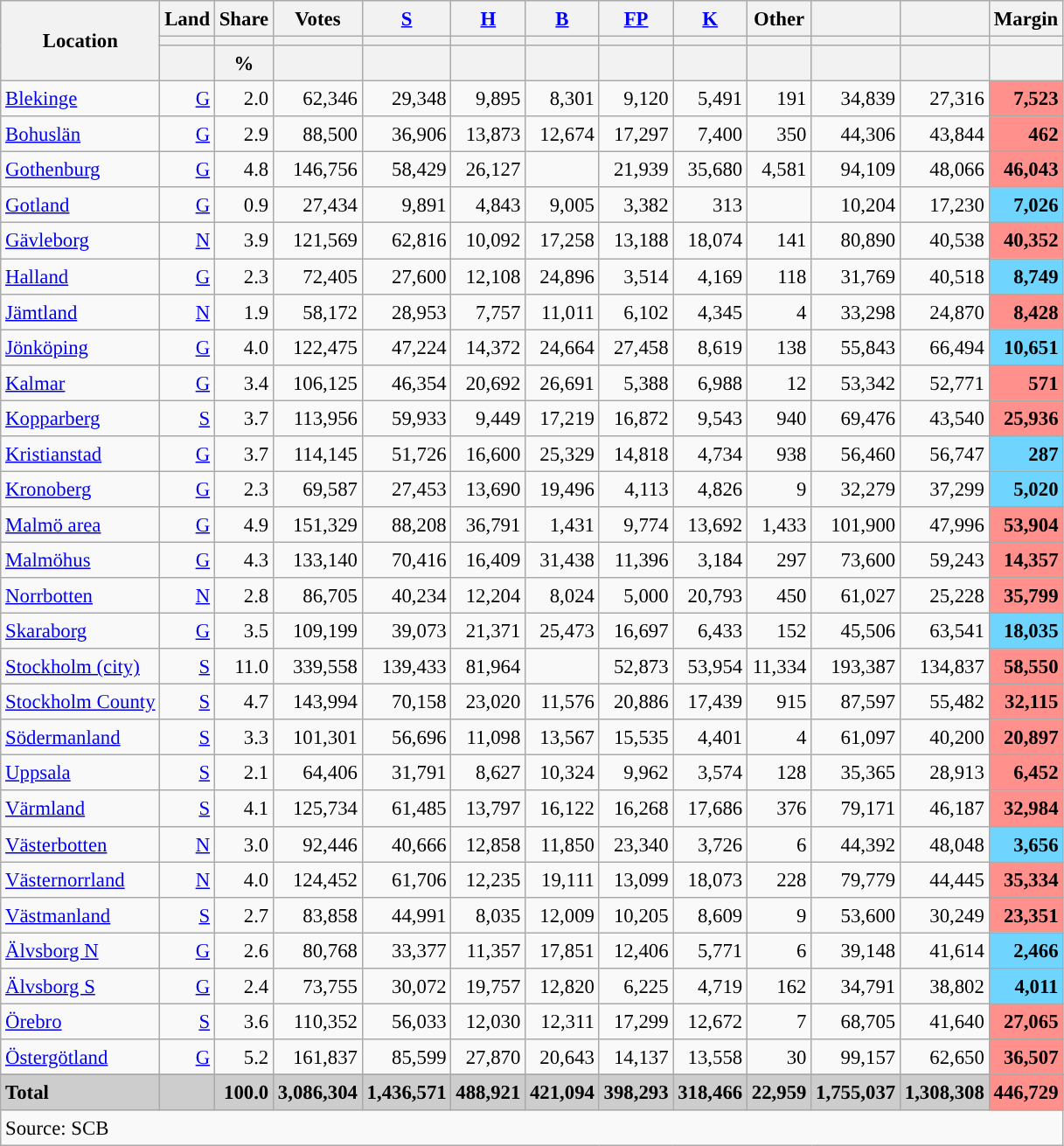<table class="wikitable sortable" style="text-align:right; font-size:95%; line-height:20px;">
<tr>
<th rowspan="3">Location</th>
<th>Land</th>
<th>Share</th>
<th>Votes</th>
<th width="30px" class="unsortable"><a href='#'>S</a></th>
<th width="30px" class="unsortable"><a href='#'>H</a></th>
<th width="30px" class="unsortable"><a href='#'>B</a></th>
<th width="30px" class="unsortable"><a href='#'>FP</a></th>
<th width="30px" class="unsortable"><a href='#'>K</a></th>
<th width="30px" class="unsortable">Other</th>
<th></th>
<th></th>
<th>Margin</th>
</tr>
<tr>
<th></th>
<th></th>
<th></th>
<th style="background:"></th>
<th style="background:"></th>
<th style="background:"></th>
<th style="background:"></th>
<th style="background:"></th>
<th style="background:"></th>
<th style="background:"></th>
<th style="background:"></th>
<th></th>
</tr>
<tr>
<th></th>
<th data-sort-type="number">%</th>
<th></th>
<th data-sort-type="number"></th>
<th data-sort-type="number"></th>
<th data-sort-type="number"></th>
<th data-sort-type="number"></th>
<th data-sort-type="number"></th>
<th data-sort-type="number"></th>
<th data-sort-type="number"></th>
<th data-sort-type="number"></th>
<th></th>
</tr>
<tr>
<td align=left><a href='#'>Blekinge</a></td>
<td><a href='#'>G</a></td>
<td>2.0</td>
<td>62,346</td>
<td>29,348</td>
<td>9,895</td>
<td>8,301</td>
<td>9,120</td>
<td>5,491</td>
<td>191</td>
<td>34,839</td>
<td>27,316</td>
<td bgcolor=#ff908c><strong>7,523</strong></td>
</tr>
<tr>
<td align=left><a href='#'>Bohuslän</a></td>
<td><a href='#'>G</a></td>
<td>2.9</td>
<td>88,500</td>
<td>36,906</td>
<td>13,873</td>
<td>12,674</td>
<td>17,297</td>
<td>7,400</td>
<td>350</td>
<td>44,306</td>
<td>43,844</td>
<td bgcolor=#ff908c><strong>462</strong></td>
</tr>
<tr>
<td align=left><a href='#'>Gothenburg</a></td>
<td><a href='#'>G</a></td>
<td>4.8</td>
<td>146,756</td>
<td>58,429</td>
<td>26,127</td>
<td></td>
<td>21,939</td>
<td>35,680</td>
<td>4,581</td>
<td>94,109</td>
<td>48,066</td>
<td bgcolor=#ff908c><strong>46,043</strong></td>
</tr>
<tr>
<td align=left><a href='#'>Gotland</a></td>
<td><a href='#'>G</a></td>
<td>0.9</td>
<td>27,434</td>
<td>9,891</td>
<td>4,843</td>
<td>9,005</td>
<td>3,382</td>
<td>313</td>
<td></td>
<td>10,204</td>
<td>17,230</td>
<td bgcolor=#6fd5fe><strong>7,026</strong></td>
</tr>
<tr>
<td align=left><a href='#'>Gävleborg</a></td>
<td><a href='#'>N</a></td>
<td>3.9</td>
<td>121,569</td>
<td>62,816</td>
<td>10,092</td>
<td>17,258</td>
<td>13,188</td>
<td>18,074</td>
<td>141</td>
<td>80,890</td>
<td>40,538</td>
<td bgcolor=#ff908c><strong>40,352</strong></td>
</tr>
<tr>
<td align=left><a href='#'>Halland</a></td>
<td><a href='#'>G</a></td>
<td>2.3</td>
<td>72,405</td>
<td>27,600</td>
<td>12,108</td>
<td>24,896</td>
<td>3,514</td>
<td>4,169</td>
<td>118</td>
<td>31,769</td>
<td>40,518</td>
<td bgcolor=#6fd5fe><strong>8,749</strong></td>
</tr>
<tr>
<td align=left><a href='#'>Jämtland</a></td>
<td><a href='#'>N</a></td>
<td>1.9</td>
<td>58,172</td>
<td>28,953</td>
<td>7,757</td>
<td>11,011</td>
<td>6,102</td>
<td>4,345</td>
<td>4</td>
<td>33,298</td>
<td>24,870</td>
<td bgcolor=#ff908c><strong>8,428</strong></td>
</tr>
<tr>
<td align=left><a href='#'>Jönköping</a></td>
<td><a href='#'>G</a></td>
<td>4.0</td>
<td>122,475</td>
<td>47,224</td>
<td>14,372</td>
<td>24,664</td>
<td>27,458</td>
<td>8,619</td>
<td>138</td>
<td>55,843</td>
<td>66,494</td>
<td bgcolor=#6fd5fe><strong>10,651</strong></td>
</tr>
<tr>
<td align=left><a href='#'>Kalmar</a></td>
<td><a href='#'>G</a></td>
<td>3.4</td>
<td>106,125</td>
<td>46,354</td>
<td>20,692</td>
<td>26,691</td>
<td>5,388</td>
<td>6,988</td>
<td>12</td>
<td>53,342</td>
<td>52,771</td>
<td bgcolor=#ff908c><strong>571</strong></td>
</tr>
<tr>
<td align=left><a href='#'>Kopparberg</a></td>
<td><a href='#'>S</a></td>
<td>3.7</td>
<td>113,956</td>
<td>59,933</td>
<td>9,449</td>
<td>17,219</td>
<td>16,872</td>
<td>9,543</td>
<td>940</td>
<td>69,476</td>
<td>43,540</td>
<td bgcolor=#ff908c><strong>25,936</strong></td>
</tr>
<tr>
<td align=left><a href='#'>Kristianstad</a></td>
<td><a href='#'>G</a></td>
<td>3.7</td>
<td>114,145</td>
<td>51,726</td>
<td>16,600</td>
<td>25,329</td>
<td>14,818</td>
<td>4,734</td>
<td>938</td>
<td>56,460</td>
<td>56,747</td>
<td bgcolor=#6fd5fe><strong>287</strong></td>
</tr>
<tr>
<td align=left><a href='#'>Kronoberg</a></td>
<td><a href='#'>G</a></td>
<td>2.3</td>
<td>69,587</td>
<td>27,453</td>
<td>13,690</td>
<td>19,496</td>
<td>4,113</td>
<td>4,826</td>
<td>9</td>
<td>32,279</td>
<td>37,299</td>
<td bgcolor=#6fd5fe><strong>5,020</strong></td>
</tr>
<tr>
<td align=left><a href='#'>Malmö area</a></td>
<td><a href='#'>G</a></td>
<td>4.9</td>
<td>151,329</td>
<td>88,208</td>
<td>36,791</td>
<td>1,431</td>
<td>9,774</td>
<td>13,692</td>
<td>1,433</td>
<td>101,900</td>
<td>47,996</td>
<td bgcolor=#ff908c><strong>53,904</strong></td>
</tr>
<tr>
<td align=left><a href='#'>Malmöhus</a></td>
<td><a href='#'>G</a></td>
<td>4.3</td>
<td>133,140</td>
<td>70,416</td>
<td>16,409</td>
<td>31,438</td>
<td>11,396</td>
<td>3,184</td>
<td>297</td>
<td>73,600</td>
<td>59,243</td>
<td bgcolor=#ff908c><strong>14,357</strong></td>
</tr>
<tr>
<td align=left><a href='#'>Norrbotten</a></td>
<td><a href='#'>N</a></td>
<td>2.8</td>
<td>86,705</td>
<td>40,234</td>
<td>12,204</td>
<td>8,024</td>
<td>5,000</td>
<td>20,793</td>
<td>450</td>
<td>61,027</td>
<td>25,228</td>
<td bgcolor=#ff908c><strong>35,799</strong></td>
</tr>
<tr>
<td align=left><a href='#'>Skaraborg</a></td>
<td><a href='#'>G</a></td>
<td>3.5</td>
<td>109,199</td>
<td>39,073</td>
<td>21,371</td>
<td>25,473</td>
<td>16,697</td>
<td>6,433</td>
<td>152</td>
<td>45,506</td>
<td>63,541</td>
<td bgcolor=#6fd5fe><strong>18,035</strong></td>
</tr>
<tr>
<td align=left><a href='#'>Stockholm (city)</a></td>
<td><a href='#'>S</a></td>
<td>11.0</td>
<td>339,558</td>
<td>139,433</td>
<td>81,964</td>
<td></td>
<td>52,873</td>
<td>53,954</td>
<td>11,334</td>
<td>193,387</td>
<td>134,837</td>
<td bgcolor=#ff908c><strong>58,550</strong></td>
</tr>
<tr>
<td align=left><a href='#'>Stockholm County</a></td>
<td><a href='#'>S</a></td>
<td>4.7</td>
<td>143,994</td>
<td>70,158</td>
<td>23,020</td>
<td>11,576</td>
<td>20,886</td>
<td>17,439</td>
<td>915</td>
<td>87,597</td>
<td>55,482</td>
<td bgcolor=#ff908c><strong>32,115</strong></td>
</tr>
<tr>
<td align=left><a href='#'>Södermanland</a></td>
<td><a href='#'>S</a></td>
<td>3.3</td>
<td>101,301</td>
<td>56,696</td>
<td>11,098</td>
<td>13,567</td>
<td>15,535</td>
<td>4,401</td>
<td>4</td>
<td>61,097</td>
<td>40,200</td>
<td bgcolor=#ff908c><strong>20,897</strong></td>
</tr>
<tr>
<td align=left><a href='#'>Uppsala</a></td>
<td><a href='#'>S</a></td>
<td>2.1</td>
<td>64,406</td>
<td>31,791</td>
<td>8,627</td>
<td>10,324</td>
<td>9,962</td>
<td>3,574</td>
<td>128</td>
<td>35,365</td>
<td>28,913</td>
<td bgcolor=#ff908c><strong>6,452</strong></td>
</tr>
<tr>
<td align=left><a href='#'>Värmland</a></td>
<td><a href='#'>S</a></td>
<td>4.1</td>
<td>125,734</td>
<td>61,485</td>
<td>13,797</td>
<td>16,122</td>
<td>16,268</td>
<td>17,686</td>
<td>376</td>
<td>79,171</td>
<td>46,187</td>
<td bgcolor=#ff908c><strong>32,984</strong></td>
</tr>
<tr>
<td align=left><a href='#'>Västerbotten</a></td>
<td><a href='#'>N</a></td>
<td>3.0</td>
<td>92,446</td>
<td>40,666</td>
<td>12,858</td>
<td>11,850</td>
<td>23,340</td>
<td>3,726</td>
<td>6</td>
<td>44,392</td>
<td>48,048</td>
<td bgcolor=#6fd5fe><strong>3,656</strong></td>
</tr>
<tr>
<td align=left><a href='#'>Västernorrland</a></td>
<td><a href='#'>N</a></td>
<td>4.0</td>
<td>124,452</td>
<td>61,706</td>
<td>12,235</td>
<td>19,111</td>
<td>13,099</td>
<td>18,073</td>
<td>228</td>
<td>79,779</td>
<td>44,445</td>
<td bgcolor=#ff908c><strong>35,334</strong></td>
</tr>
<tr>
<td align=left><a href='#'>Västmanland</a></td>
<td><a href='#'>S</a></td>
<td>2.7</td>
<td>83,858</td>
<td>44,991</td>
<td>8,035</td>
<td>12,009</td>
<td>10,205</td>
<td>8,609</td>
<td>9</td>
<td>53,600</td>
<td>30,249</td>
<td bgcolor=#ff908c><strong>23,351</strong></td>
</tr>
<tr>
<td align=left><a href='#'>Älvsborg N</a></td>
<td><a href='#'>G</a></td>
<td>2.6</td>
<td>80,768</td>
<td>33,377</td>
<td>11,357</td>
<td>17,851</td>
<td>12,406</td>
<td>5,771</td>
<td>6</td>
<td>39,148</td>
<td>41,614</td>
<td bgcolor=#6fd5fe><strong>2,466</strong></td>
</tr>
<tr>
<td align=left><a href='#'>Älvsborg S</a></td>
<td><a href='#'>G</a></td>
<td>2.4</td>
<td>73,755</td>
<td>30,072</td>
<td>19,757</td>
<td>12,820</td>
<td>6,225</td>
<td>4,719</td>
<td>162</td>
<td>34,791</td>
<td>38,802</td>
<td bgcolor=#6fd5fe><strong>4,011</strong></td>
</tr>
<tr>
<td align=left><a href='#'>Örebro</a></td>
<td><a href='#'>S</a></td>
<td>3.6</td>
<td>110,352</td>
<td>56,033</td>
<td>12,030</td>
<td>12,311</td>
<td>17,299</td>
<td>12,672</td>
<td>7</td>
<td>68,705</td>
<td>41,640</td>
<td bgcolor=#ff908c><strong>27,065</strong></td>
</tr>
<tr>
<td align=left><a href='#'>Östergötland</a></td>
<td><a href='#'>G</a></td>
<td>5.2</td>
<td>161,837</td>
<td>85,599</td>
<td>27,870</td>
<td>20,643</td>
<td>14,137</td>
<td>13,558</td>
<td>30</td>
<td>99,157</td>
<td>62,650</td>
<td bgcolor=#ff908c><strong>36,507</strong></td>
</tr>
<tr>
</tr>
<tr style="background:#CDCDCD;">
<td align=left><strong>Total</strong></td>
<td></td>
<td><strong>100.0</strong></td>
<td><strong>3,086,304</strong></td>
<td><strong>1,436,571</strong></td>
<td><strong>488,921</strong></td>
<td><strong>421,094</strong></td>
<td><strong>398,293</strong></td>
<td><strong>318,466</strong></td>
<td><strong>22,959</strong></td>
<td><strong>1,755,037</strong></td>
<td><strong>1,308,308</strong></td>
<td bgcolor=#ff908c><strong>446,729</strong></td>
</tr>
<tr>
<td align=left colspan=14>Source: SCB </td>
</tr>
</table>
